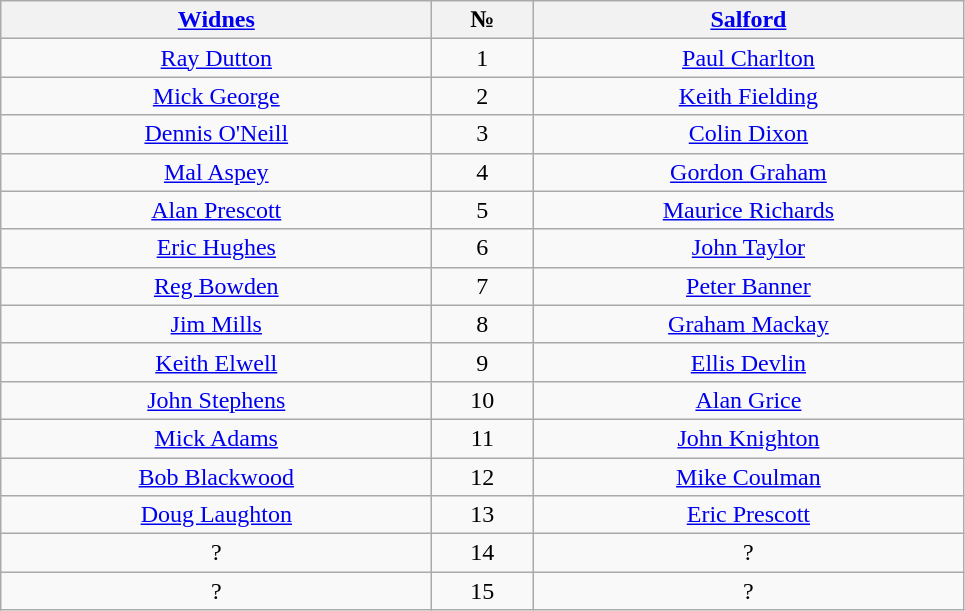<table class="wikitable" style="text-align:center;">
<tr>
<th width=280 abbr=winner><a href='#'>Widnes</a></th>
<th width=60 abbr="Number">№</th>
<th width=280 abbr=runner-up><a href='#'>Salford</a></th>
</tr>
<tr>
<td><a href='#'>Ray Dutton</a></td>
<td>1</td>
<td><a href='#'>Paul Charlton</a></td>
</tr>
<tr>
<td><a href='#'>Mick George</a></td>
<td>2</td>
<td><a href='#'>Keith Fielding</a></td>
</tr>
<tr>
<td><a href='#'>Dennis O'Neill</a></td>
<td>3</td>
<td><a href='#'>Colin Dixon</a></td>
</tr>
<tr>
<td><a href='#'>Mal Aspey</a></td>
<td>4</td>
<td><a href='#'>Gordon Graham</a></td>
</tr>
<tr>
<td><a href='#'>Alan Prescott</a></td>
<td>5</td>
<td><a href='#'>Maurice Richards</a></td>
</tr>
<tr>
<td><a href='#'>Eric Hughes</a></td>
<td>6</td>
<td><a href='#'>John Taylor</a></td>
</tr>
<tr>
<td><a href='#'>Reg Bowden</a></td>
<td>7</td>
<td><a href='#'>Peter Banner</a></td>
</tr>
<tr>
<td><a href='#'>Jim Mills</a></td>
<td>8</td>
<td><a href='#'>Graham Mackay</a></td>
</tr>
<tr>
<td><a href='#'>Keith Elwell</a></td>
<td>9</td>
<td><a href='#'>Ellis Devlin</a></td>
</tr>
<tr>
<td><a href='#'>John Stephens</a></td>
<td>10</td>
<td><a href='#'>Alan Grice</a></td>
</tr>
<tr>
<td><a href='#'>Mick Adams</a></td>
<td>11</td>
<td><a href='#'>John Knighton</a></td>
</tr>
<tr>
<td><a href='#'>Bob Blackwood</a></td>
<td>12</td>
<td><a href='#'>Mike Coulman</a></td>
</tr>
<tr>
<td><a href='#'>Doug Laughton</a></td>
<td>13</td>
<td><a href='#'>Eric Prescott</a></td>
</tr>
<tr>
<td>?</td>
<td>14</td>
<td>?</td>
</tr>
<tr>
<td>?</td>
<td>15</td>
<td>?</td>
</tr>
</table>
